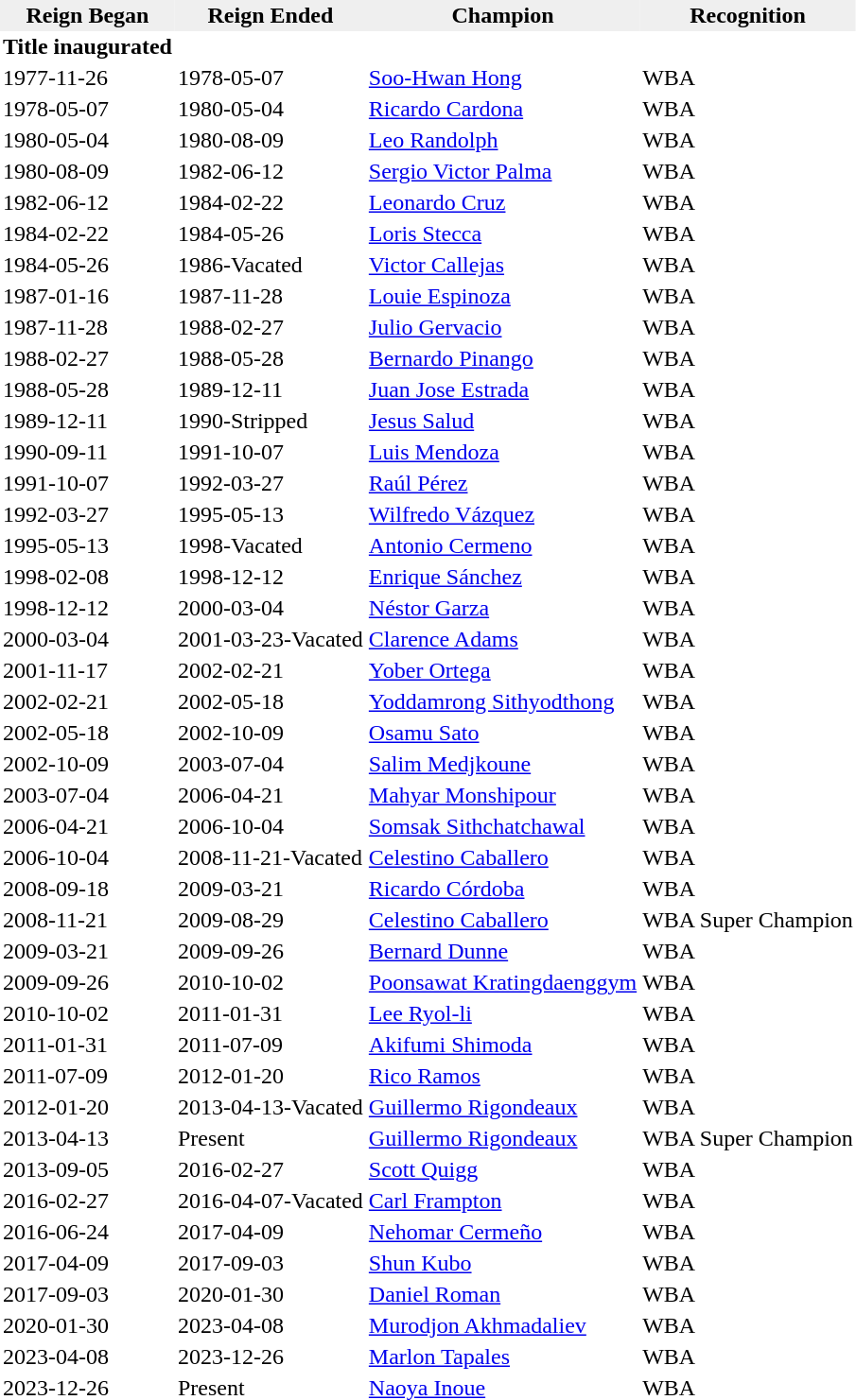<table border="0" cellpadding="2" cellspacing="0">
<tr style="background:#efefef;">
<th>Reign Began</th>
<th>Reign Ended</th>
<th>Champion</th>
<th>Recognition</th>
</tr>
<tr>
<td><strong>Title inaugurated</strong></td>
</tr>
<tr>
<td>1977-11-26</td>
<td>1978-05-07</td>
<td> <a href='#'>Soo-Hwan Hong</a></td>
<td>WBA</td>
</tr>
<tr>
<td>1978-05-07</td>
<td>1980-05-04</td>
<td> <a href='#'>Ricardo Cardona</a></td>
<td>WBA</td>
</tr>
<tr>
<td>1980-05-04</td>
<td>1980-08-09</td>
<td> <a href='#'>Leo Randolph</a></td>
<td>WBA</td>
</tr>
<tr>
<td>1980-08-09</td>
<td>1982-06-12</td>
<td> <a href='#'>Sergio Victor Palma</a></td>
<td>WBA</td>
</tr>
<tr>
<td>1982-06-12</td>
<td>1984-02-22</td>
<td> <a href='#'>Leonardo Cruz</a></td>
<td>WBA</td>
</tr>
<tr>
<td>1984-02-22</td>
<td>1984-05-26</td>
<td> <a href='#'>Loris Stecca</a></td>
<td>WBA</td>
</tr>
<tr>
<td>1984-05-26</td>
<td>1986-Vacated</td>
<td> <a href='#'>Victor Callejas</a></td>
<td>WBA</td>
</tr>
<tr>
<td>1987-01-16</td>
<td>1987-11-28</td>
<td> <a href='#'>Louie Espinoza</a></td>
<td>WBA</td>
</tr>
<tr>
<td>1987-11-28</td>
<td>1988-02-27</td>
<td> <a href='#'>Julio Gervacio</a></td>
<td>WBA</td>
</tr>
<tr>
<td>1988-02-27</td>
<td>1988-05-28</td>
<td> <a href='#'>Bernardo Pinango</a></td>
<td>WBA</td>
</tr>
<tr>
<td>1988-05-28</td>
<td>1989-12-11</td>
<td> <a href='#'>Juan Jose Estrada</a></td>
<td>WBA</td>
</tr>
<tr>
<td>1989-12-11</td>
<td>1990-Stripped</td>
<td> <a href='#'>Jesus Salud</a></td>
<td>WBA</td>
</tr>
<tr>
<td>1990-09-11</td>
<td>1991-10-07</td>
<td> <a href='#'>Luis Mendoza</a></td>
<td>WBA</td>
</tr>
<tr>
<td>1991-10-07</td>
<td>1992-03-27</td>
<td> <a href='#'>Raúl Pérez</a></td>
<td>WBA</td>
</tr>
<tr>
<td>1992-03-27</td>
<td>1995-05-13</td>
<td> <a href='#'>Wilfredo Vázquez</a></td>
<td>WBA</td>
</tr>
<tr>
<td>1995-05-13</td>
<td>1998-Vacated</td>
<td> <a href='#'>Antonio Cermeno</a></td>
<td>WBA</td>
</tr>
<tr>
<td>1998-02-08</td>
<td>1998-12-12</td>
<td> <a href='#'>Enrique Sánchez</a></td>
<td>WBA</td>
</tr>
<tr>
<td>1998-12-12</td>
<td>2000-03-04</td>
<td> <a href='#'>Néstor Garza</a></td>
<td>WBA</td>
</tr>
<tr>
<td>2000-03-04</td>
<td>2001-03-23-Vacated</td>
<td> <a href='#'>Clarence Adams</a></td>
<td>WBA</td>
</tr>
<tr>
<td>2001-11-17</td>
<td>2002-02-21</td>
<td> <a href='#'>Yober Ortega</a></td>
<td>WBA</td>
</tr>
<tr>
<td>2002-02-21</td>
<td>2002-05-18</td>
<td> <a href='#'>Yoddamrong Sithyodthong</a></td>
<td>WBA</td>
</tr>
<tr>
<td>2002-05-18</td>
<td>2002-10-09</td>
<td> <a href='#'>Osamu Sato</a></td>
<td>WBA</td>
</tr>
<tr>
<td>2002-10-09</td>
<td>2003-07-04</td>
<td> <a href='#'>Salim Medjkoune</a></td>
<td>WBA</td>
</tr>
<tr>
<td>2003-07-04</td>
<td>2006-04-21</td>
<td> <a href='#'>Mahyar Monshipour</a></td>
<td>WBA</td>
</tr>
<tr>
<td>2006-04-21</td>
<td>2006-10-04</td>
<td> <a href='#'>Somsak Sithchatchawal</a></td>
<td>WBA</td>
</tr>
<tr>
<td>2006-10-04</td>
<td>2008-11-21-Vacated</td>
<td> <a href='#'>Celestino Caballero</a></td>
<td>WBA</td>
</tr>
<tr>
<td>2008-09-18</td>
<td>2009-03-21</td>
<td> <a href='#'>Ricardo Córdoba</a></td>
<td>WBA</td>
</tr>
<tr>
<td>2008-11-21</td>
<td>2009-08-29</td>
<td> <a href='#'>Celestino Caballero</a></td>
<td>WBA Super Champion</td>
</tr>
<tr>
<td>2009-03-21</td>
<td>2009-09-26</td>
<td> <a href='#'>Bernard Dunne</a></td>
<td>WBA</td>
</tr>
<tr>
<td>2009-09-26</td>
<td>2010-10-02</td>
<td> <a href='#'>Poonsawat Kratingdaenggym</a></td>
<td>WBA</td>
</tr>
<tr>
<td>2010-10-02</td>
<td>2011-01-31</td>
<td> <a href='#'>Lee Ryol-li</a></td>
<td>WBA</td>
</tr>
<tr>
<td>2011-01-31</td>
<td>2011-07-09</td>
<td> <a href='#'>Akifumi Shimoda</a></td>
<td>WBA</td>
</tr>
<tr>
<td>2011-07-09</td>
<td>2012-01-20</td>
<td> <a href='#'>Rico Ramos</a></td>
<td>WBA</td>
</tr>
<tr>
<td>2012-01-20</td>
<td>2013-04-13-Vacated</td>
<td> <a href='#'>Guillermo Rigondeaux</a></td>
<td>WBA</td>
</tr>
<tr>
<td>2013-04-13</td>
<td>Present</td>
<td> <a href='#'>Guillermo Rigondeaux</a></td>
<td>WBA Super Champion</td>
</tr>
<tr>
<td>2013-09-05</td>
<td>2016-02-27</td>
<td> <a href='#'>Scott Quigg</a></td>
<td>WBA</td>
</tr>
<tr>
<td>2016-02-27</td>
<td>2016-04-07-Vacated</td>
<td> <a href='#'>Carl Frampton</a></td>
<td>WBA</td>
</tr>
<tr>
<td>2016-06-24</td>
<td>2017-04-09</td>
<td> <a href='#'>Nehomar Cermeño</a></td>
<td>WBA</td>
</tr>
<tr>
<td>2017-04-09</td>
<td>2017-09-03</td>
<td> <a href='#'>Shun Kubo</a></td>
<td>WBA</td>
</tr>
<tr>
<td>2017-09-03</td>
<td>2020-01-30</td>
<td> <a href='#'>Daniel Roman</a></td>
<td>WBA</td>
</tr>
<tr>
<td>2020-01-30</td>
<td>2023-04-08</td>
<td> <a href='#'>Murodjon Akhmadaliev</a></td>
<td>WBA</td>
</tr>
<tr>
<td>2023-04-08</td>
<td>2023-12-26</td>
<td> <a href='#'>Marlon Tapales</a></td>
<td>WBA</td>
</tr>
<tr>
<td>2023-12-26</td>
<td>Present</td>
<td> <a href='#'>Naoya Inoue</a></td>
<td>WBA</td>
</tr>
</table>
